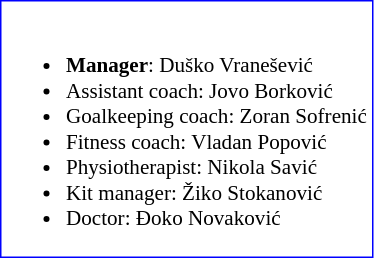<table class="toccolours" style="border:blue solid 1px; background:#fff; font-size:88%;">
<tr>
<td><br><ul><li><strong>Manager</strong>:  Duško Vranešević</li><li>Assistant coach:  Jovo Borković</li><li>Goalkeeping coach:  Zoran Sofrenić</li><li>Fitness coach:  Vladan Popović</li><li>Physiotherapist:  Nikola Savić</li><li>Kit manager:  Žiko Stokanović</li><li>Doctor:  Đoko Novaković</li></ul></td>
</tr>
</table>
